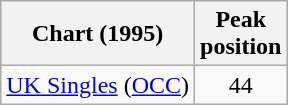<table class="wikitable">
<tr>
<th>Chart (1995)</th>
<th>Peak<br>position</th>
</tr>
<tr>
<td><a href='#'>UK Singles</a> (<a href='#'>OCC</a>)</td>
<td style="text-align:center;">44</td>
</tr>
</table>
